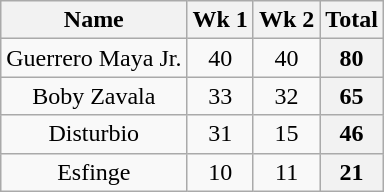<table class="wikitable" style="margin:1em auto; text-align:center;">
<tr>
<th>Name</th>
<th>Wk 1</th>
<th>Wk 2</th>
<th>Total</th>
</tr>
<tr>
<td>Guerrero Maya Jr.</td>
<td>40</td>
<td>40</td>
<th>80</th>
</tr>
<tr>
<td>Boby Zavala</td>
<td>33</td>
<td>32</td>
<th>65</th>
</tr>
<tr>
<td>Disturbio</td>
<td>31</td>
<td>15</td>
<th>46</th>
</tr>
<tr>
<td>Esfinge</td>
<td>10</td>
<td>11</td>
<th>21</th>
</tr>
</table>
